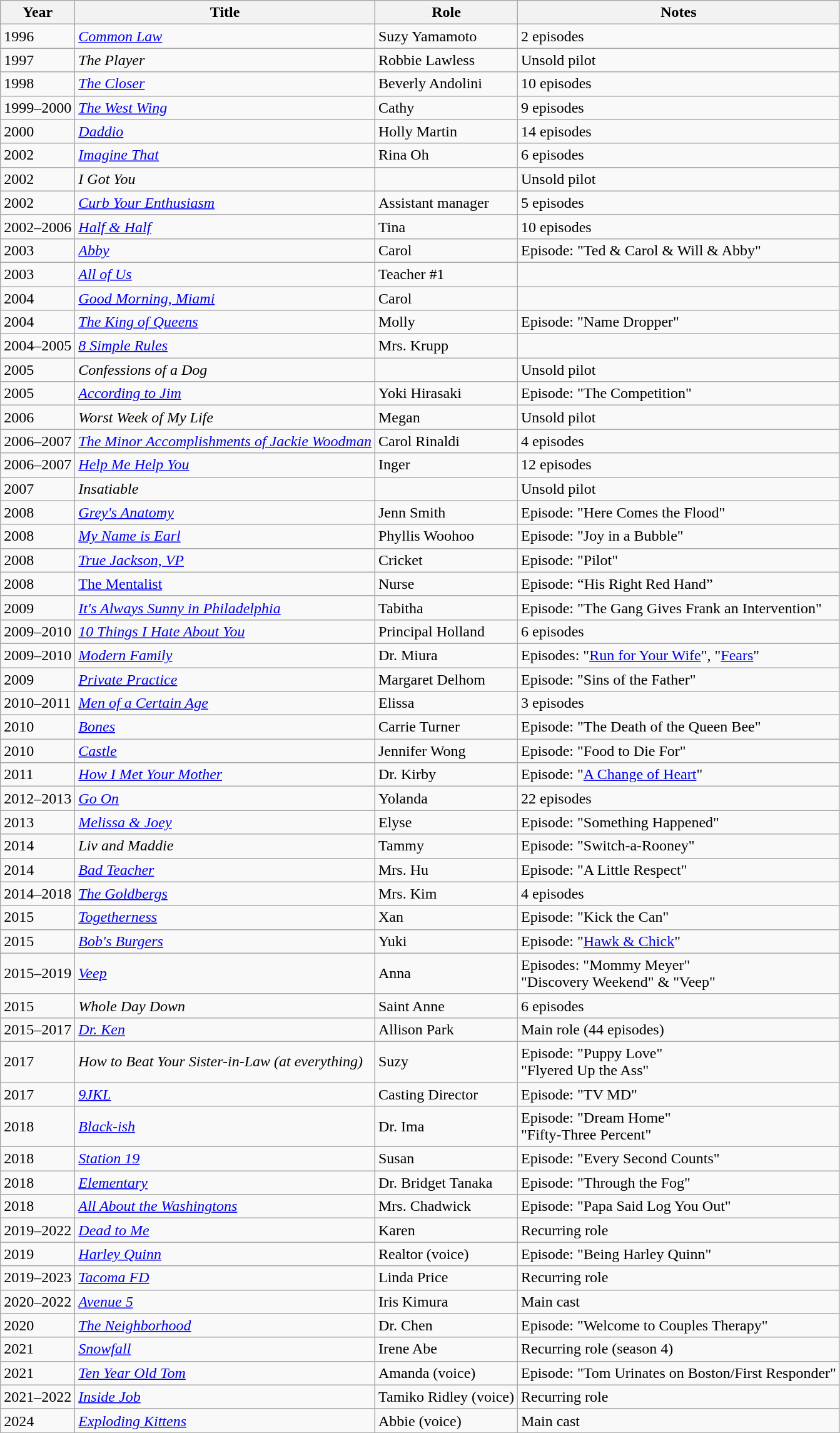<table class="wikitable sortable">
<tr>
<th>Year</th>
<th>Title</th>
<th>Role</th>
<th class="unsortable">Notes</th>
</tr>
<tr>
<td>1996</td>
<td><em><a href='#'>Common Law</a></em></td>
<td>Suzy Yamamoto</td>
<td>2 episodes</td>
</tr>
<tr>
<td>1997</td>
<td><em>The Player</em></td>
<td>Robbie Lawless</td>
<td>Unsold pilot</td>
</tr>
<tr>
<td>1998</td>
<td><em><a href='#'>The Closer</a></em></td>
<td>Beverly Andolini</td>
<td>10 episodes</td>
</tr>
<tr>
<td>1999–2000</td>
<td><em><a href='#'>The West Wing</a></em></td>
<td>Cathy</td>
<td>9 episodes</td>
</tr>
<tr>
<td>2000</td>
<td><em><a href='#'>Daddio</a></em></td>
<td>Holly Martin</td>
<td>14 episodes</td>
</tr>
<tr>
<td>2002</td>
<td><em><a href='#'>Imagine That</a></em></td>
<td>Rina Oh</td>
<td>6 episodes</td>
</tr>
<tr>
<td>2002</td>
<td><em>I Got You</em></td>
<td></td>
<td>Unsold pilot</td>
</tr>
<tr>
<td>2002</td>
<td><em><a href='#'>Curb Your Enthusiasm</a></em></td>
<td>Assistant manager</td>
<td>5 episodes</td>
</tr>
<tr>
<td>2002–2006</td>
<td><em><a href='#'>Half & Half</a></em></td>
<td>Tina</td>
<td>10 episodes</td>
</tr>
<tr>
<td>2003</td>
<td><em><a href='#'>Abby</a></em></td>
<td>Carol</td>
<td>Episode: "Ted & Carol & Will & Abby"</td>
</tr>
<tr>
<td>2003</td>
<td><em><a href='#'>All of Us</a></em></td>
<td>Teacher #1</td>
<td></td>
</tr>
<tr>
<td>2004</td>
<td><em><a href='#'>Good Morning, Miami</a></em></td>
<td>Carol</td>
<td></td>
</tr>
<tr>
<td>2004</td>
<td><em><a href='#'>The King of Queens</a></em></td>
<td>Molly</td>
<td>Episode: "Name Dropper"</td>
</tr>
<tr>
<td>2004–2005</td>
<td><em><a href='#'>8 Simple Rules</a></em></td>
<td>Mrs. Krupp</td>
<td></td>
</tr>
<tr>
<td>2005</td>
<td><em>Confessions of a Dog</em></td>
<td></td>
<td>Unsold pilot</td>
</tr>
<tr>
<td>2005</td>
<td><em><a href='#'>According to Jim</a></em></td>
<td>Yoki Hirasaki</td>
<td>Episode: "The Competition"</td>
</tr>
<tr>
<td>2006</td>
<td><em>Worst Week of My Life</em></td>
<td>Megan</td>
<td>Unsold pilot</td>
</tr>
<tr>
<td>2006–2007</td>
<td><em><a href='#'>The Minor Accomplishments of Jackie Woodman</a></em></td>
<td>Carol Rinaldi</td>
<td>4 episodes</td>
</tr>
<tr>
<td>2006–2007</td>
<td><em><a href='#'>Help Me Help You</a></em></td>
<td>Inger</td>
<td>12 episodes</td>
</tr>
<tr>
<td>2007</td>
<td><em>Insatiable</em></td>
<td></td>
<td>Unsold pilot</td>
</tr>
<tr>
<td>2008</td>
<td><em><a href='#'>Grey's Anatomy</a></em></td>
<td>Jenn Smith</td>
<td>Episode: "Here Comes the Flood"</td>
</tr>
<tr>
<td>2008</td>
<td><em><a href='#'>My Name is Earl</a></em></td>
<td>Phyllis Woohoo</td>
<td>Episode: "Joy in a Bubble"</td>
</tr>
<tr>
<td>2008</td>
<td><em><a href='#'>True Jackson, VP</a></em></td>
<td>Cricket</td>
<td>Episode: "Pilot"</td>
</tr>
<tr>
<td>2008</td>
<td><a href='#'>The Mentalist</a></td>
<td>Nurse</td>
<td>Episode: “His Right Red Hand”</td>
</tr>
<tr>
<td>2009</td>
<td><em><a href='#'>It's Always Sunny in Philadelphia</a></em></td>
<td>Tabitha</td>
<td>Episode: "The Gang Gives Frank an Intervention"</td>
</tr>
<tr>
<td>2009–2010</td>
<td><em><a href='#'>10 Things I Hate About You</a></em></td>
<td>Principal Holland</td>
<td>6 episodes</td>
</tr>
<tr>
<td>2009–2010</td>
<td><em><a href='#'>Modern Family</a></em></td>
<td>Dr. Miura</td>
<td>Episodes: "<a href='#'>Run for Your Wife</a>", "<a href='#'>Fears</a>"</td>
</tr>
<tr>
<td>2009</td>
<td><em><a href='#'>Private Practice</a></em></td>
<td>Margaret Delhom</td>
<td>Episode: "Sins of the Father"</td>
</tr>
<tr>
<td>2010–2011</td>
<td><em><a href='#'>Men of a Certain Age</a></em></td>
<td>Elissa</td>
<td>3 episodes</td>
</tr>
<tr>
<td>2010</td>
<td><em><a href='#'>Bones</a></em></td>
<td>Carrie Turner</td>
<td>Episode: "The Death of the Queen Bee"</td>
</tr>
<tr>
<td>2010</td>
<td><em><a href='#'>Castle</a></em></td>
<td>Jennifer Wong</td>
<td>Episode: "Food to Die For"</td>
</tr>
<tr>
<td>2011</td>
<td><em><a href='#'>How I Met Your Mother</a></em></td>
<td>Dr. Kirby</td>
<td>Episode: "<a href='#'>A Change of Heart</a>"</td>
</tr>
<tr>
<td>2012–2013</td>
<td><em><a href='#'>Go On</a></em></td>
<td>Yolanda</td>
<td>22 episodes</td>
</tr>
<tr>
<td>2013</td>
<td><em><a href='#'>Melissa & Joey</a></em></td>
<td>Elyse</td>
<td>Episode: "Something Happened"</td>
</tr>
<tr>
<td>2014</td>
<td><em>Liv and Maddie</em></td>
<td>Tammy</td>
<td>Episode: "Switch-a-Rooney"</td>
</tr>
<tr>
<td>2014</td>
<td><em><a href='#'>Bad Teacher</a></em></td>
<td>Mrs. Hu</td>
<td>Episode: "A Little Respect"</td>
</tr>
<tr>
<td>2014–2018</td>
<td><em><a href='#'>The Goldbergs</a></em></td>
<td>Mrs. Kim</td>
<td>4 episodes</td>
</tr>
<tr>
<td>2015</td>
<td><em><a href='#'>Togetherness</a></em></td>
<td>Xan</td>
<td>Episode: "Kick the Can"</td>
</tr>
<tr>
<td>2015</td>
<td><em><a href='#'>Bob's Burgers</a></em></td>
<td>Yuki</td>
<td>Episode: "<a href='#'>Hawk &amp; Chick</a>"</td>
</tr>
<tr>
<td>2015–2019</td>
<td><em><a href='#'>Veep</a></em></td>
<td>Anna</td>
<td>Episodes: "Mommy Meyer"<br>"Discovery Weekend" & "Veep"</td>
</tr>
<tr>
<td>2015</td>
<td><em>Whole Day Down</em></td>
<td>Saint Anne</td>
<td>6 episodes</td>
</tr>
<tr>
<td>2015–2017</td>
<td><em><a href='#'>Dr. Ken</a></em></td>
<td>Allison Park</td>
<td>Main role (44 episodes)</td>
</tr>
<tr>
<td>2017</td>
<td><em>How to Beat Your Sister-in-Law (at everything)</em></td>
<td>Suzy</td>
<td>Episode: "Puppy Love"<br>"Flyered Up the Ass"</td>
</tr>
<tr>
<td>2017</td>
<td><em><a href='#'>9JKL</a></em></td>
<td>Casting Director</td>
<td>Episode: "TV MD"</td>
</tr>
<tr>
<td>2018</td>
<td><em><a href='#'>Black-ish</a></em></td>
<td>Dr. Ima</td>
<td>Episode: "Dream Home"<br>"Fifty-Three Percent"</td>
</tr>
<tr>
<td>2018</td>
<td><em><a href='#'>Station 19</a></em></td>
<td>Susan</td>
<td>Episode: "Every Second Counts"</td>
</tr>
<tr>
<td>2018</td>
<td><em><a href='#'>Elementary</a></em></td>
<td>Dr. Bridget Tanaka</td>
<td>Episode: "Through the Fog"</td>
</tr>
<tr>
<td>2018</td>
<td><em><a href='#'>All About the Washingtons</a></em></td>
<td>Mrs. Chadwick</td>
<td>Episode: "Papa Said Log You Out"</td>
</tr>
<tr>
<td>2019–2022</td>
<td><em><a href='#'>Dead to Me</a></em></td>
<td>Karen</td>
<td>Recurring role</td>
</tr>
<tr>
<td>2019</td>
<td><em><a href='#'>Harley Quinn</a></em></td>
<td>Realtor (voice)</td>
<td>Episode: "Being Harley Quinn"</td>
</tr>
<tr>
<td>2019–2023</td>
<td><em><a href='#'>Tacoma FD</a></em></td>
<td>Linda Price</td>
<td>Recurring role</td>
</tr>
<tr>
<td>2020–2022</td>
<td><em><a href='#'>Avenue 5</a></em></td>
<td>Iris Kimura</td>
<td>Main cast</td>
</tr>
<tr>
<td>2020</td>
<td><em><a href='#'>The Neighborhood</a></em></td>
<td>Dr. Chen</td>
<td>Episode: "Welcome to Couples Therapy"</td>
</tr>
<tr>
<td>2021</td>
<td><em><a href='#'>Snowfall</a></em></td>
<td>Irene Abe</td>
<td>Recurring role (season 4)</td>
</tr>
<tr>
<td>2021</td>
<td><em><a href='#'>Ten Year Old Tom</a></em></td>
<td>Amanda (voice)</td>
<td>Episode: "Tom Urinates on Boston/First Responder"</td>
</tr>
<tr>
<td>2021–2022</td>
<td><em><a href='#'>Inside Job</a></em></td>
<td>Tamiko Ridley (voice)</td>
<td>Recurring role</td>
</tr>
<tr>
<td>2024</td>
<td><em><a href='#'>Exploding Kittens</a></em></td>
<td>Abbie (voice)</td>
<td>Main cast</td>
</tr>
</table>
